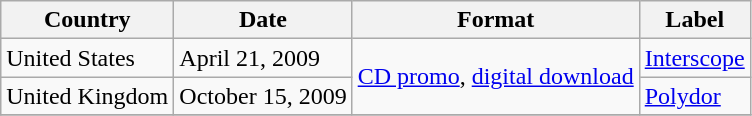<table class="wikitable">
<tr>
<th>Country</th>
<th>Date</th>
<th>Format</th>
<th>Label</th>
</tr>
<tr>
<td>United States</td>
<td>April 21, 2009</td>
<td rowspan="2"><a href='#'>CD promo</a>, <a href='#'>digital download</a></td>
<td><a href='#'>Interscope</a></td>
</tr>
<tr>
<td>United Kingdom</td>
<td>October 15, 2009</td>
<td><a href='#'>Polydor</a></td>
</tr>
<tr>
</tr>
</table>
